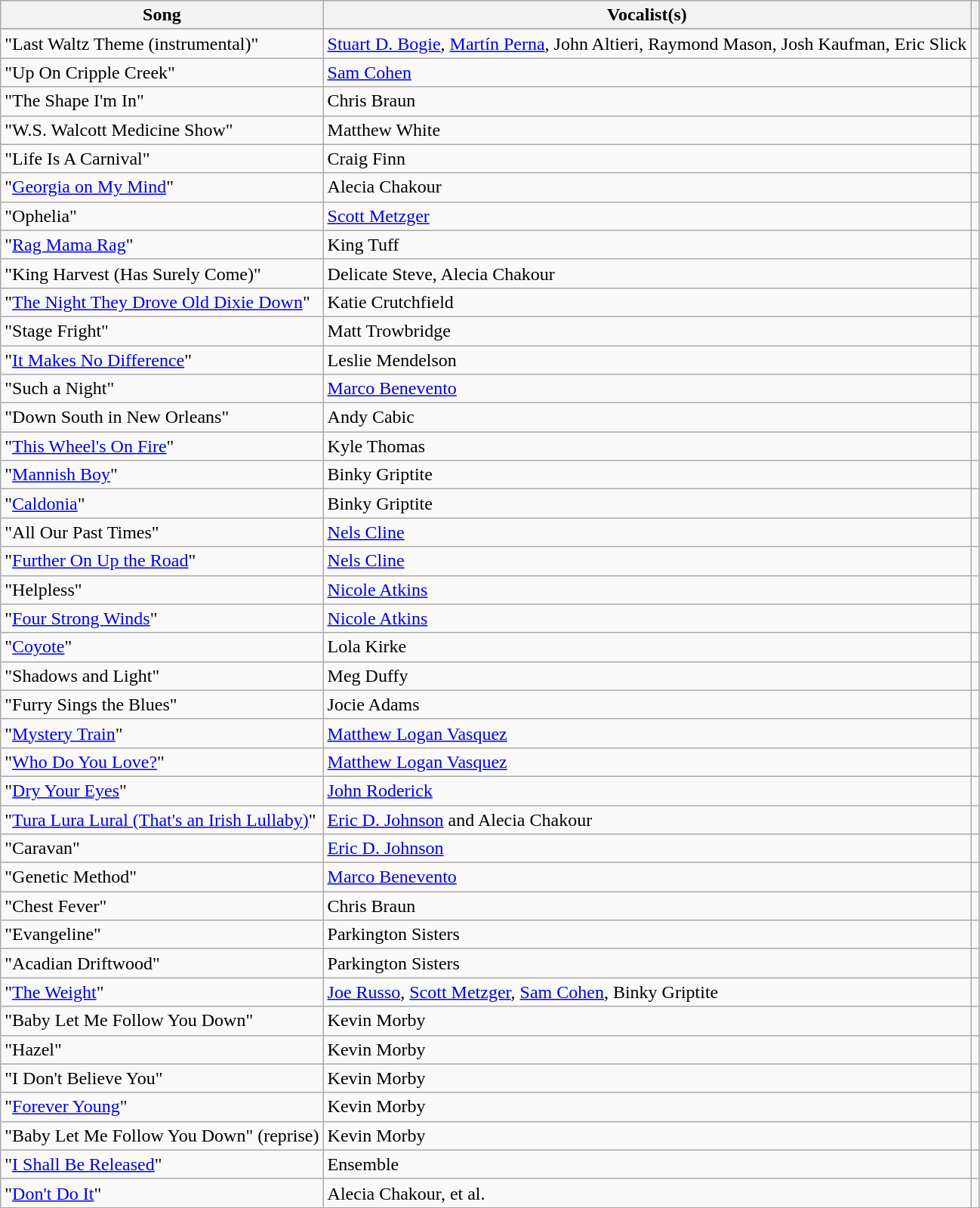<table class="wikitable">
<tr>
<th align="center">Song</th>
<th>Vocalist(s)</th>
<th></th>
</tr>
<tr>
</tr>
<tr style="display:none;">
<td>!a</td>
<td>!a</td>
<td>-9e99</td>
</tr>
<tr style="display:none;">
<td>~z</td>
<td>~z</td>
<td>9e99</td>
</tr>
<tr>
<td>"Last Waltz Theme (instrumental)"</td>
<td><a href='#'>Stuart D. Bogie</a>, <a href='#'>Martín Perna</a>, John Altieri, Raymond Mason, Josh Kaufman, Eric Slick</td>
<td 1></td>
</tr>
<tr>
<td>"Up On Cripple Creek"</td>
<td><a href='#'>Sam Cohen</a></td>
<td></td>
</tr>
<tr>
<td>"The Shape I'm In"</td>
<td>Chris Braun</td>
<td></td>
</tr>
<tr>
<td>"W.S. Walcott Medicine Show"</td>
<td>Matthew White</td>
<td></td>
</tr>
<tr>
<td>"Life Is A Carnival"</td>
<td>Craig Finn</td>
<td></td>
</tr>
<tr>
<td>"<a href='#'>Georgia on My Mind</a>"</td>
<td>Alecia Chakour</td>
<td></td>
</tr>
<tr>
<td>"Ophelia"</td>
<td><a href='#'>Scott Metzger</a></td>
<td></td>
</tr>
<tr>
<td>"<a href='#'>Rag Mama Rag</a>"</td>
<td>King Tuff</td>
<td></td>
</tr>
<tr>
<td>"King Harvest (Has Surely Come)"</td>
<td>Delicate Steve, Alecia Chakour</td>
<td></td>
</tr>
<tr>
<td>"<a href='#'>The Night They Drove Old Dixie Down</a>"</td>
<td>Katie Crutchfield</td>
<td></td>
</tr>
<tr>
<td>"Stage Fright"</td>
<td>Matt Trowbridge</td>
<td></td>
</tr>
<tr>
<td>"<a href='#'>It Makes No Difference</a>"</td>
<td>Leslie Mendelson</td>
<td></td>
</tr>
<tr>
<td>"Such a Night"</td>
<td><a href='#'>Marco Benevento</a></td>
<td></td>
</tr>
<tr>
<td>"Down South in New Orleans"</td>
<td>Andy Cabic</td>
<td></td>
</tr>
<tr>
<td>"<a href='#'>This Wheel's On Fire</a>"</td>
<td>Kyle Thomas</td>
<td></td>
</tr>
<tr>
<td>"<a href='#'>Mannish Boy</a>"</td>
<td>Binky Griptite</td>
<td></td>
</tr>
<tr>
<td>"<a href='#'>Caldonia</a>"</td>
<td>Binky Griptite</td>
<td></td>
</tr>
<tr>
<td>"All Our Past Times"</td>
<td><a href='#'>Nels Cline</a></td>
<td></td>
</tr>
<tr>
<td>"<a href='#'>Further On Up the Road</a>"</td>
<td><a href='#'>Nels Cline</a></td>
<td></td>
</tr>
<tr>
<td>"Helpless"</td>
<td><a href='#'>Nicole Atkins</a></td>
<td></td>
</tr>
<tr>
<td>"<a href='#'>Four Strong Winds</a>"</td>
<td><a href='#'>Nicole Atkins</a></td>
<td></td>
</tr>
<tr>
<td>"<a href='#'>Coyote</a>"</td>
<td>Lola Kirke</td>
<td></td>
</tr>
<tr>
<td>"Shadows and Light"</td>
<td>Meg Duffy</td>
<td></td>
</tr>
<tr>
<td>"Furry Sings the Blues"</td>
<td>Jocie Adams</td>
<td></td>
</tr>
<tr>
<td>"<a href='#'>Mystery Train</a>"</td>
<td><a href='#'>Matthew Logan Vasquez</a></td>
<td></td>
</tr>
<tr>
<td>"<a href='#'>Who Do You Love?</a>"</td>
<td><a href='#'>Matthew Logan Vasquez</a></td>
<td></td>
</tr>
<tr>
<td>"<a href='#'>Dry Your Eyes</a>"</td>
<td><a href='#'>John Roderick</a></td>
<td></td>
</tr>
<tr>
<td>"<a href='#'>Tura Lura Lural (That's an Irish Lullaby)</a>"</td>
<td><a href='#'>Eric D. Johnson</a> and Alecia Chakour</td>
<td></td>
</tr>
<tr>
<td>"Caravan"</td>
<td><a href='#'>Eric D. Johnson</a></td>
<td></td>
</tr>
<tr>
<td>"Genetic Method"</td>
<td><a href='#'>Marco Benevento</a></td>
<td></td>
</tr>
<tr>
<td>"Chest Fever"</td>
<td>Chris Braun</td>
<td></td>
</tr>
<tr>
<td>"Evangeline"</td>
<td>Parkington Sisters</td>
<td></td>
</tr>
<tr>
<td>"Acadian Driftwood"</td>
<td>Parkington Sisters</td>
<td></td>
</tr>
<tr>
<td>"<a href='#'>The Weight</a>"</td>
<td><a href='#'>Joe Russo</a>, <a href='#'>Scott Metzger</a>, <a href='#'>Sam Cohen</a>, Binky Griptite</td>
<td></td>
</tr>
<tr>
<td>"Baby Let Me Follow You Down"</td>
<td>Kevin Morby</td>
<td></td>
</tr>
<tr>
<td>"Hazel"</td>
<td>Kevin Morby</td>
<td></td>
</tr>
<tr>
<td>"I Don't Believe You"</td>
<td>Kevin Morby</td>
<td></td>
</tr>
<tr>
<td>"<a href='#'>Forever Young</a>"</td>
<td>Kevin Morby</td>
<td></td>
</tr>
<tr>
<td>"Baby Let Me Follow You Down" (reprise)</td>
<td>Kevin Morby</td>
<td></td>
</tr>
<tr>
<td>"<a href='#'>I Shall Be Released</a>"</td>
<td>Ensemble</td>
<td></td>
</tr>
<tr>
<td>"<a href='#'>Don't Do It</a>"</td>
<td>Alecia Chakour, et al.</td>
<td></td>
</tr>
<tr>
</tr>
</table>
